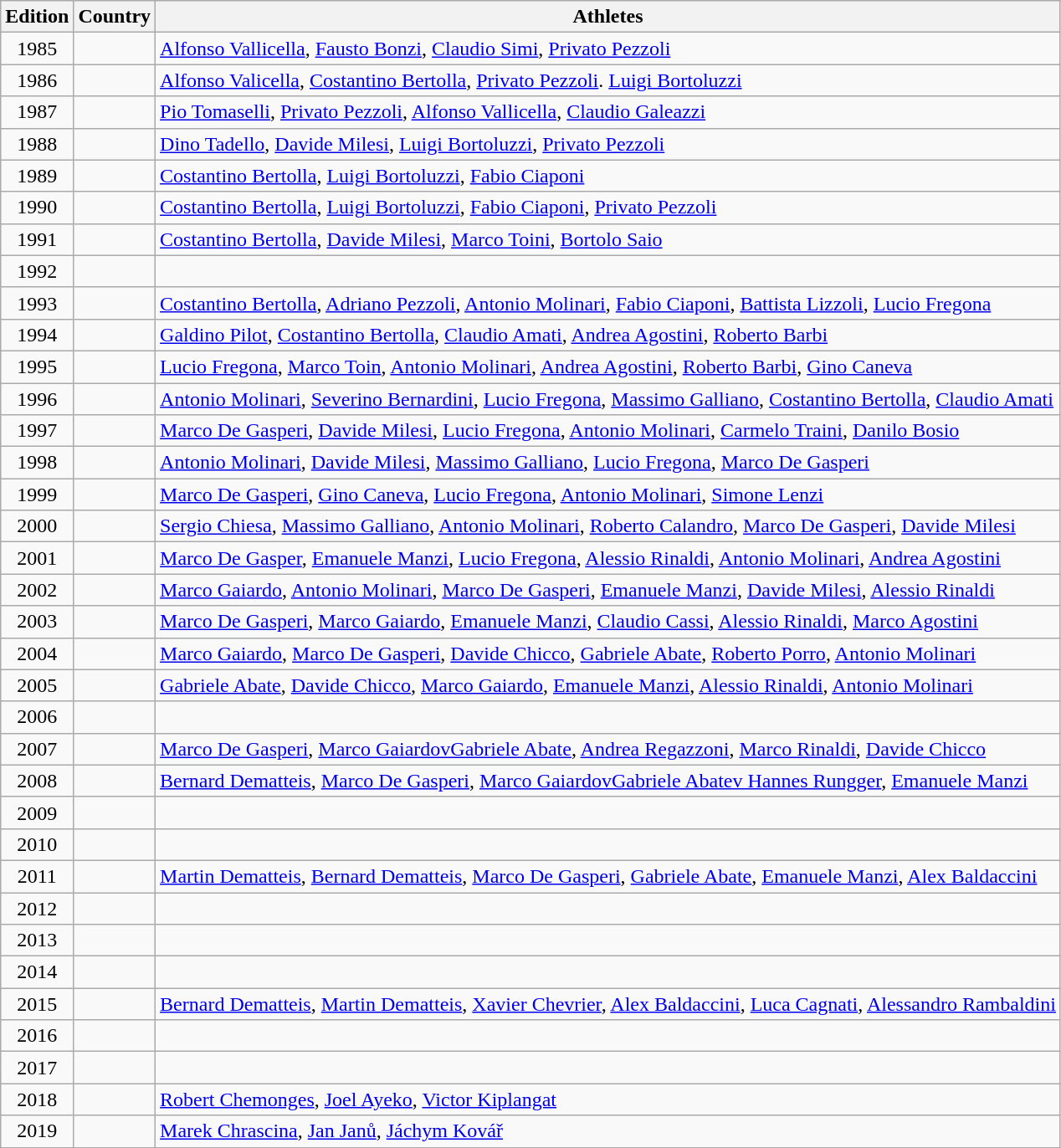<table class=wikitable>
<tr>
<th>Edition</th>
<th>Country</th>
<th>Athletes</th>
</tr>
<tr>
<td align=center>1985</td>
<td></td>
<td><a href='#'>Alfonso Vallicella</a>, <a href='#'>Fausto Bonzi</a>, <a href='#'>Claudio Simi</a>, <a href='#'>Privato Pezzoli</a></td>
</tr>
<tr>
<td align=center>1986</td>
<td></td>
<td><a href='#'>Alfonso Valicella</a>, <a href='#'>Costantino Bertolla</a>, <a href='#'>Privato Pezzoli</a>. <a href='#'>Luigi Bortoluzzi</a></td>
</tr>
<tr>
<td align=center>1987</td>
<td></td>
<td><a href='#'>Pio Tomaselli</a>, <a href='#'>Privato Pezzoli</a>, <a href='#'>Alfonso Vallicella</a>, <a href='#'>Claudio Galeazzi</a></td>
</tr>
<tr>
<td align=center>1988</td>
<td></td>
<td><a href='#'>Dino Tadello</a>, <a href='#'>Davide Milesi</a>, <a href='#'>Luigi Bortoluzzi</a>, <a href='#'>Privato Pezzoli</a></td>
</tr>
<tr>
<td align=center>1989</td>
<td></td>
<td><a href='#'>Costantino Bertolla</a>, <a href='#'>Luigi Bortoluzzi</a>, <a href='#'>Fabio Ciaponi</a></td>
</tr>
<tr>
<td align=center>1990</td>
<td></td>
<td><a href='#'>Costantino Bertolla</a>, <a href='#'>Luigi Bortoluzzi</a>, <a href='#'>Fabio Ciaponi</a>, <a href='#'>Privato Pezzoli</a></td>
</tr>
<tr>
<td align=center>1991</td>
<td></td>
<td><a href='#'>Costantino Bertolla</a>, <a href='#'>Davide Milesi</a>, <a href='#'>Marco Toini</a>, <a href='#'>Bortolo Saio</a></td>
</tr>
<tr>
<td align=center>1992</td>
<td></td>
<td></td>
</tr>
<tr>
<td align=center>1993</td>
<td></td>
<td><a href='#'>Costantino Bertolla</a>, <a href='#'>Adriano Pezzoli</a>, <a href='#'>Antonio Molinari</a>, <a href='#'>Fabio Ciaponi</a>, <a href='#'>Battista Lizzoli</a>, <a href='#'>Lucio Fregona</a></td>
</tr>
<tr>
<td align=center>1994</td>
<td></td>
<td><a href='#'>Galdino Pilot</a>, <a href='#'>Costantino Bertolla</a>, <a href='#'>Claudio Amati</a>, <a href='#'>Andrea Agostini</a>, <a href='#'>Roberto Barbi</a></td>
</tr>
<tr>
<td align=center>1995</td>
<td></td>
<td><a href='#'>Lucio Fregona</a>, <a href='#'>Marco Toin</a>, <a href='#'>Antonio Molinari</a>, <a href='#'>Andrea Agostini</a>, <a href='#'>Roberto Barbi</a>, <a href='#'>Gino Caneva</a></td>
</tr>
<tr>
<td align=center>1996</td>
<td></td>
<td><a href='#'>Antonio Molinari</a>, <a href='#'>Severino Bernardini</a>, <a href='#'>Lucio Fregona</a>, <a href='#'>Massimo Galliano</a>, <a href='#'>Costantino Bertolla</a>, <a href='#'>Claudio Amati</a></td>
</tr>
<tr>
<td align=center>1997</td>
<td></td>
<td><a href='#'>Marco De Gasperi</a>, <a href='#'>Davide Milesi</a>, <a href='#'>Lucio Fregona</a>, <a href='#'>Antonio Molinari</a>, <a href='#'>Carmelo Traini</a>, <a href='#'>Danilo Bosio</a></td>
</tr>
<tr>
<td align=center>1998</td>
<td></td>
<td><a href='#'>Antonio Molinari</a>, <a href='#'>Davide Milesi</a>, <a href='#'>Massimo Galliano</a>, <a href='#'>Lucio Fregona</a>, <a href='#'>Marco De Gasperi</a></td>
</tr>
<tr>
<td align=center>1999</td>
<td></td>
<td><a href='#'>Marco De Gasperi</a>, <a href='#'>Gino Caneva</a>, <a href='#'>Lucio Fregona</a>, <a href='#'>Antonio Molinari</a>, <a href='#'>Simone Lenzi</a></td>
</tr>
<tr>
<td align=center>2000</td>
<td></td>
<td><a href='#'>Sergio Chiesa</a>, <a href='#'>Massimo Galliano</a>, <a href='#'>Antonio Molinari</a>, <a href='#'>Roberto Calandro</a>, <a href='#'>Marco De Gasperi</a>, <a href='#'>Davide Milesi</a></td>
</tr>
<tr>
<td align=center>2001</td>
<td></td>
<td><a href='#'>Marco De Gasper</a>, <a href='#'>Emanuele Manzi</a>, <a href='#'>Lucio Fregona</a>, <a href='#'>Alessio Rinaldi</a>, <a href='#'>Antonio Molinari</a>, <a href='#'>Andrea Agostini</a></td>
</tr>
<tr>
<td align=center>2002</td>
<td></td>
<td><a href='#'>Marco Gaiardo</a>, <a href='#'>Antonio Molinari</a>, <a href='#'>Marco De Gasperi</a>, <a href='#'>Emanuele Manzi</a>, <a href='#'>Davide Milesi</a>, <a href='#'>Alessio Rinaldi</a></td>
</tr>
<tr>
<td align=center>2003</td>
<td></td>
<td><a href='#'>Marco De Gasperi</a>, <a href='#'>Marco Gaiardo</a>, <a href='#'>Emanuele Manzi</a>, <a href='#'>Claudio Cassi</a>, <a href='#'>Alessio Rinaldi</a>, <a href='#'>Marco Agostini</a></td>
</tr>
<tr>
<td align=center>2004</td>
<td></td>
<td><a href='#'>Marco Gaiardo</a>, <a href='#'>Marco De Gasperi</a>, <a href='#'>Davide Chicco</a>, <a href='#'>Gabriele Abate</a>, <a href='#'>Roberto Porro</a>, <a href='#'>Antonio Molinari</a></td>
</tr>
<tr>
<td align=center>2005</td>
<td></td>
<td><a href='#'>Gabriele Abate</a>, <a href='#'>Davide Chicco</a>, <a href='#'>Marco Gaiardo</a>, <a href='#'>Emanuele Manzi</a>, <a href='#'>Alessio Rinaldi</a>, <a href='#'>Antonio Molinari</a></td>
</tr>
<tr>
<td align=center>2006</td>
<td></td>
<td></td>
</tr>
<tr>
<td align=center>2007</td>
<td></td>
<td><a href='#'>Marco De Gasperi</a>, <a href='#'>Marco GaiardovGabriele Abate</a>, <a href='#'>Andrea Regazzoni</a>, <a href='#'>Marco Rinaldi</a>, <a href='#'>Davide Chicco</a></td>
</tr>
<tr>
<td align=center>2008</td>
<td></td>
<td><a href='#'>Bernard Dematteis</a>, <a href='#'>Marco De Gasperi</a>, <a href='#'>Marco GaiardovGabriele Abatev Hannes Rungger</a>, <a href='#'>Emanuele Manzi</a></td>
</tr>
<tr>
<td align=center>2009</td>
<td></td>
<td></td>
</tr>
<tr>
<td align=center>2010</td>
<td></td>
<td></td>
</tr>
<tr>
<td align=center>2011</td>
<td></td>
<td><a href='#'>Martin Dematteis</a>, <a href='#'>Bernard Dematteis</a>, <a href='#'>Marco De Gasperi</a>, <a href='#'>Gabriele Abate</a>, <a href='#'>Emanuele Manzi</a>, <a href='#'>Alex Baldaccini</a></td>
</tr>
<tr>
<td align=center>2012</td>
<td></td>
<td></td>
</tr>
<tr>
<td align=center>2013</td>
<td></td>
<td></td>
</tr>
<tr>
<td align=center>2014</td>
<td></td>
<td></td>
</tr>
<tr>
<td align=center>2015</td>
<td></td>
<td><a href='#'>Bernard Dematteis</a>, <a href='#'>Martin Dematteis</a>, <a href='#'>Xavier Chevrier</a>, <a href='#'>Alex Baldaccini</a>, <a href='#'>Luca Cagnati</a>, <a href='#'>Alessandro Rambaldini</a></td>
</tr>
<tr>
<td align=center>2016</td>
<td></td>
<td></td>
</tr>
<tr>
<td align=center>2017</td>
<td></td>
<td></td>
</tr>
<tr>
<td align=center>2018</td>
<td></td>
<td><a href='#'>Robert Chemonges</a>, <a href='#'>Joel Ayeko</a>, <a href='#'>Victor Kiplangat</a></td>
</tr>
<tr>
<td align=center>2019</td>
<td></td>
<td><a href='#'>Marek Chrascina</a>, <a href='#'>Jan Janů</a>, <a href='#'>Jáchym Kovář</a></td>
</tr>
</table>
